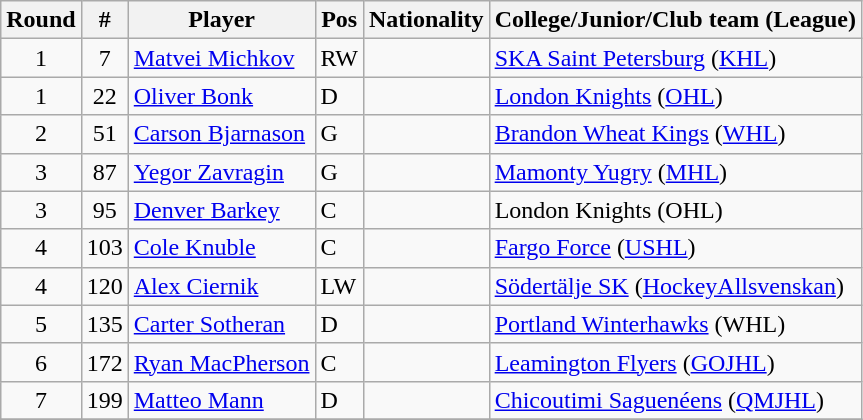<table class="wikitable">
<tr>
<th>Round</th>
<th>#</th>
<th>Player</th>
<th>Pos</th>
<th>Nationality</th>
<th>College/Junior/Club team (League)</th>
</tr>
<tr>
<td style="text-align:center;">1</td>
<td style="text-align:center;">7</td>
<td><a href='#'>Matvei Michkov</a></td>
<td>RW</td>
<td></td>
<td><a href='#'>SKA Saint Petersburg</a> (<a href='#'>KHL</a>)</td>
</tr>
<tr>
<td style="text-align:center;">1</td>
<td style="text-align:center;">22</td>
<td><a href='#'>Oliver Bonk</a></td>
<td>D</td>
<td></td>
<td><a href='#'>London Knights</a> (<a href='#'>OHL</a>)</td>
</tr>
<tr>
<td style="text-align:center;">2</td>
<td style="text-align:center;">51</td>
<td><a href='#'>Carson Bjarnason</a></td>
<td>G</td>
<td></td>
<td><a href='#'>Brandon Wheat Kings</a> (<a href='#'>WHL</a>)</td>
</tr>
<tr>
<td style="text-align:center;">3</td>
<td style="text-align:center;">87</td>
<td><a href='#'>Yegor Zavragin</a></td>
<td>G</td>
<td></td>
<td><a href='#'>Mamonty Yugry</a> (<a href='#'>MHL</a>)</td>
</tr>
<tr>
<td style="text-align:center;">3</td>
<td style="text-align:center;">95</td>
<td><a href='#'>Denver Barkey</a></td>
<td>C</td>
<td></td>
<td>London Knights (OHL)</td>
</tr>
<tr>
<td style="text-align:center;">4</td>
<td style="text-align:center;">103</td>
<td><a href='#'>Cole Knuble</a></td>
<td>C</td>
<td></td>
<td><a href='#'>Fargo Force</a> (<a href='#'>USHL</a>)</td>
</tr>
<tr>
<td style="text-align:center;">4</td>
<td style="text-align:center;">120</td>
<td><a href='#'>Alex Ciernik</a></td>
<td>LW</td>
<td></td>
<td><a href='#'>Södertälje SK</a> (<a href='#'>HockeyAllsvenskan</a>)</td>
</tr>
<tr>
<td style="text-align:center;">5</td>
<td style="text-align:center;">135</td>
<td><a href='#'>Carter Sotheran</a></td>
<td>D</td>
<td></td>
<td><a href='#'>Portland Winterhawks</a> (WHL)</td>
</tr>
<tr>
<td style="text-align:center;">6</td>
<td style="text-align:center;">172</td>
<td><a href='#'>Ryan MacPherson</a></td>
<td>C</td>
<td></td>
<td><a href='#'>Leamington Flyers</a> (<a href='#'>GOJHL</a>)</td>
</tr>
<tr>
<td style="text-align:center;">7</td>
<td style="text-align:center;">199</td>
<td><a href='#'>Matteo Mann</a></td>
<td>D</td>
<td></td>
<td><a href='#'>Chicoutimi Saguenéens</a> (<a href='#'>QMJHL</a>)</td>
</tr>
<tr>
</tr>
</table>
